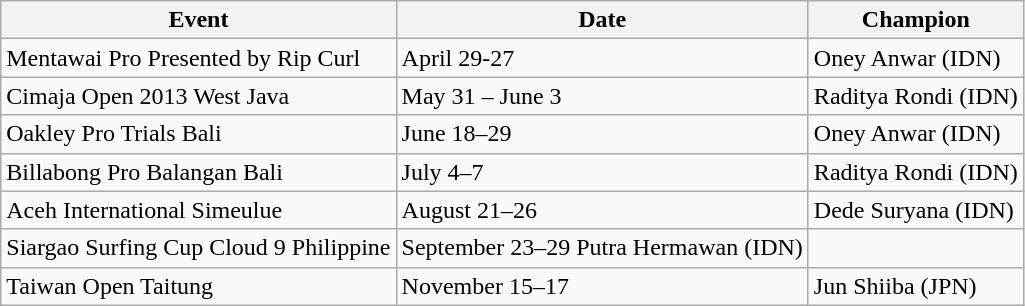<table class="wikitable">
<tr>
<th>Event</th>
<th>Date</th>
<th>Champion</th>
</tr>
<tr>
<td>Mentawai Pro Presented by Rip Curl</td>
<td>April 29-27</td>
<td>Oney Anwar (IDN)</td>
</tr>
<tr>
<td>Cimaja Open 2013 West Java</td>
<td>May 31 – June 3</td>
<td>Raditya Rondi (IDN)</td>
</tr>
<tr>
<td>Oakley Pro Trials Bali</td>
<td>June 18–29</td>
<td>Oney Anwar (IDN)</td>
</tr>
<tr>
<td>Billabong Pro Balangan Bali</td>
<td>July 4–7</td>
<td>Raditya Rondi (IDN)</td>
</tr>
<tr>
<td>Aceh International Simeulue</td>
<td>August 21–26</td>
<td>Dede Suryana (IDN)</td>
</tr>
<tr>
<td>Siargao Surfing Cup Cloud 9 Philippine</td>
<td>September 23–29	Putra Hermawan (IDN)</td>
</tr>
<tr>
<td>Taiwan Open Taitung</td>
<td>November 15–17</td>
<td>Jun Shiiba (JPN)</td>
</tr>
</table>
